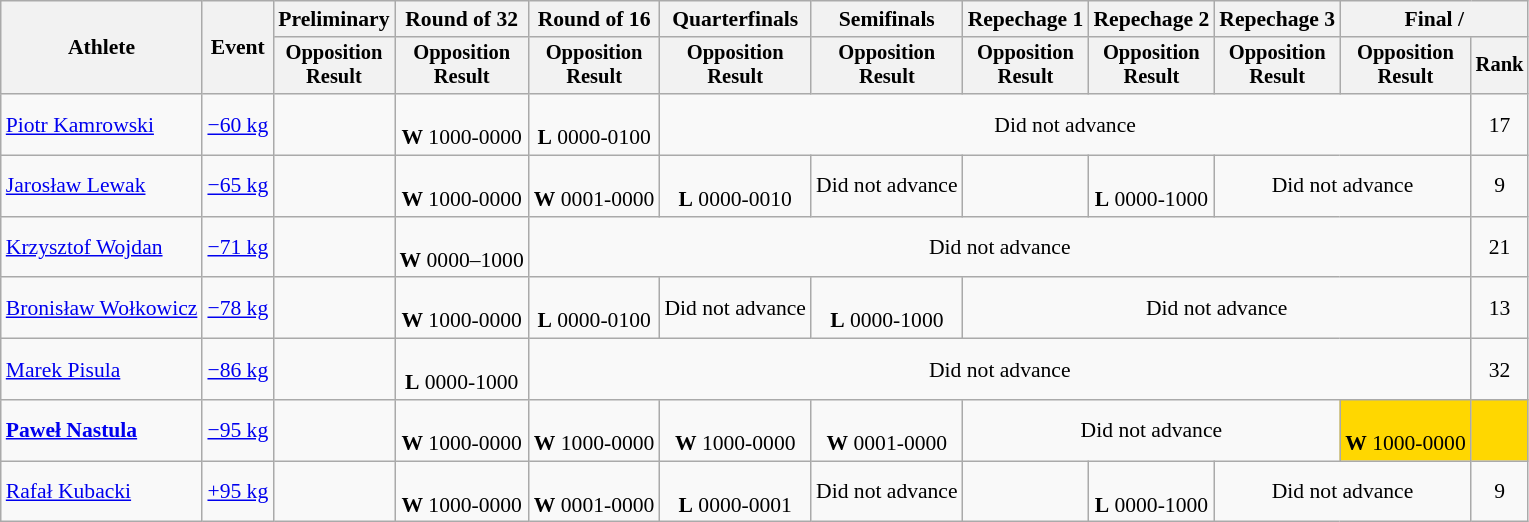<table class="wikitable" style="font-size:90%">
<tr>
<th rowspan="2">Athlete</th>
<th rowspan="2">Event</th>
<th>Preliminary</th>
<th>Round of 32</th>
<th>Round of 16</th>
<th>Quarterfinals</th>
<th>Semifinals</th>
<th>Repechage 1</th>
<th>Repechage 2</th>
<th>Repechage 3</th>
<th colspan=2>Final / </th>
</tr>
<tr style="font-size:95%">
<th>Opposition<br>Result</th>
<th>Opposition<br>Result</th>
<th>Opposition<br>Result</th>
<th>Opposition<br>Result</th>
<th>Opposition<br>Result</th>
<th>Opposition<br>Result</th>
<th>Opposition<br>Result</th>
<th>Opposition<br>Result</th>
<th>Opposition<br>Result</th>
<th>Rank</th>
</tr>
<tr align=center>
<td align=left><a href='#'>Piotr Kamrowski</a></td>
<td align=left><a href='#'>−60 kg</a></td>
<td></td>
<td><br><strong>W</strong> 1000-0000</td>
<td><br><strong>L</strong> 0000-0100</td>
<td colspan=6>Did not advance</td>
<td>17</td>
</tr>
<tr align=center>
<td align=left><a href='#'>Jarosław Lewak</a></td>
<td align=left><a href='#'>−65 kg</a></td>
<td></td>
<td><br><strong>W</strong> 1000-0000</td>
<td><br><strong>W</strong> 0001-0000</td>
<td><br><strong>L</strong> 0000-0010</td>
<td colspan=1>Did not advance</td>
<td></td>
<td><br><strong>L</strong> 0000-1000</td>
<td colspan=2>Did not advance</td>
<td>9</td>
</tr>
<tr align=center>
<td align=left><a href='#'>Krzysztof Wojdan</a></td>
<td align=left><a href='#'>−71 kg</a></td>
<td></td>
<td><br><strong>W</strong> 0000–1000</td>
<td colspan=7>Did not advance</td>
<td>21</td>
</tr>
<tr align=center>
<td align=left><a href='#'>Bronisław Wołkowicz</a></td>
<td align=left><a href='#'>−78 kg</a></td>
<td></td>
<td><br><strong>W</strong> 1000-0000</td>
<td><br><strong>L</strong> 0000-0100</td>
<td colspan=1>Did not advance</td>
<td><br><strong>L</strong> 0000-1000</td>
<td colspan=4>Did not advance</td>
<td>13</td>
</tr>
<tr align=center>
<td align=left><a href='#'>Marek Pisula</a></td>
<td align=left><a href='#'>−86 kg</a></td>
<td></td>
<td><br><strong>L</strong> 0000-1000</td>
<td colspan=7>Did not advance</td>
<td>32</td>
</tr>
<tr align=center>
<td align=left><strong><a href='#'>Paweł Nastula</a></strong></td>
<td align=left><a href='#'>−95 kg</a></td>
<td></td>
<td><br><strong>W</strong> 1000-0000</td>
<td><br><strong>W</strong> 1000-0000</td>
<td><br><strong>W</strong> 1000-0000</td>
<td><br><strong>W</strong> 0001-0000</td>
<td colspan=3>Did not advance</td>
<td align="center" bgcolor='gold'><br><strong>W</strong> 1000-0000</td>
<td align="center" bgcolor='gold'></td>
</tr>
<tr align=center>
<td align=left><a href='#'>Rafał Kubacki</a></td>
<td align=left><a href='#'>+95 kg</a></td>
<td></td>
<td><br><strong>W</strong> 1000-0000</td>
<td><br><strong>W</strong> 0001-0000</td>
<td><br><strong>L</strong> 0000-0001</td>
<td colspan=1>Did not advance</td>
<td></td>
<td><br><strong>L</strong> 0000-1000</td>
<td colspan=2>Did not advance</td>
<td>9</td>
</tr>
</table>
